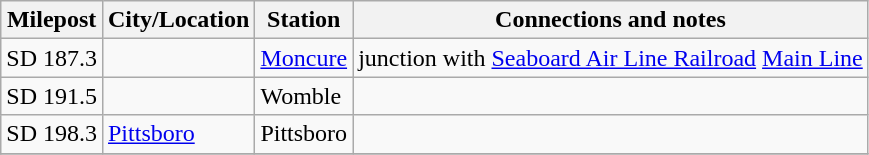<table class="wikitable">
<tr>
<th>Milepost</th>
<th>City/Location</th>
<th>Station</th>
<th>Connections and notes</th>
</tr>
<tr>
<td>SD 187.3</td>
<td></td>
<td><a href='#'>Moncure</a></td>
<td>junction with <a href='#'>Seaboard Air Line Railroad</a> <a href='#'>Main Line</a></td>
</tr>
<tr>
<td>SD 191.5</td>
<td></td>
<td>Womble</td>
<td></td>
</tr>
<tr>
<td>SD 198.3</td>
<td><a href='#'>Pittsboro</a></td>
<td>Pittsboro</td>
<td></td>
</tr>
<tr>
</tr>
</table>
